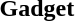<table>
<tr>
<td width="15%"><br><h4>Gadget</h4><table>
<tr>
<td width="35%"><br></td>
<td width="50%"><br></td>
</tr>
</table>
</td>
</tr>
</table>
